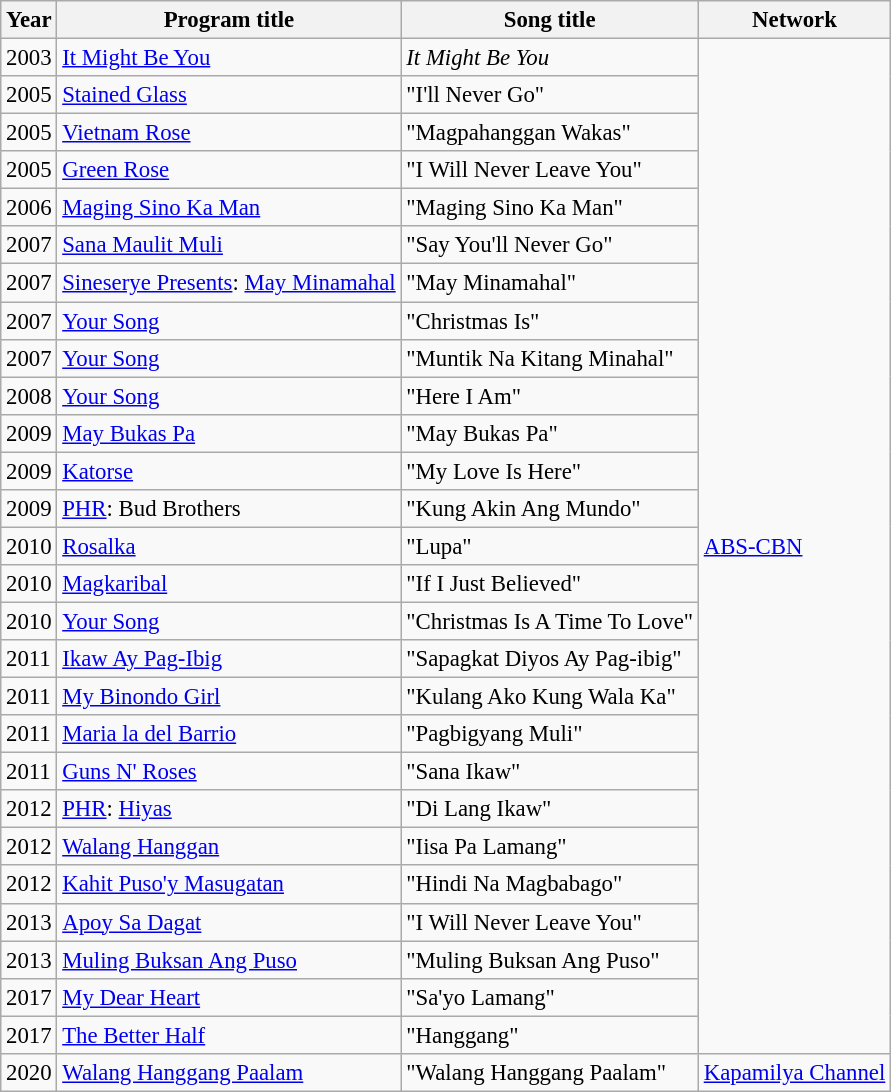<table class = "wikitable" style="font-size:95%;">
<tr>
<th>Year</th>
<th>Program title</th>
<th>Song title</th>
<th>Network</th>
</tr>
<tr>
<td>2003</td>
<td><a href='#'>It Might Be You</a></td>
<td><em>It Might Be You</em></td>
<td rowspan=27><a href='#'>ABS-CBN</a></td>
</tr>
<tr>
<td>2005</td>
<td><a href='#'>Stained Glass</a></td>
<td>"I'll Never Go"</td>
</tr>
<tr>
<td>2005</td>
<td><a href='#'>Vietnam Rose</a></td>
<td>"Magpahanggan Wakas"</td>
</tr>
<tr>
<td>2005</td>
<td><a href='#'>Green Rose</a></td>
<td>"I Will Never Leave You"</td>
</tr>
<tr>
<td>2006</td>
<td><a href='#'>Maging Sino Ka Man</a></td>
<td>"Maging Sino Ka Man"</td>
</tr>
<tr>
<td>2007</td>
<td><a href='#'>Sana Maulit Muli</a></td>
<td>"Say You'll Never Go"</td>
</tr>
<tr>
<td>2007</td>
<td><a href='#'>Sineserye Presents</a>: <a href='#'>May Minamahal</a></td>
<td>"May Minamahal"</td>
</tr>
<tr>
<td>2007</td>
<td><a href='#'>Your Song</a></td>
<td>"Christmas Is"</td>
</tr>
<tr>
<td>2007</td>
<td><a href='#'>Your Song</a></td>
<td>"Muntik Na Kitang Minahal"</td>
</tr>
<tr>
<td>2008</td>
<td><a href='#'>Your Song</a></td>
<td>"Here I Am"</td>
</tr>
<tr>
<td>2009</td>
<td><a href='#'>May Bukas Pa</a></td>
<td>"May Bukas Pa"</td>
</tr>
<tr>
<td>2009</td>
<td><a href='#'>Katorse</a></td>
<td>"My Love Is Here"</td>
</tr>
<tr>
<td>2009</td>
<td><a href='#'>PHR</a>: Bud Brothers</td>
<td>"Kung Akin Ang Mundo"</td>
</tr>
<tr>
<td>2010</td>
<td><a href='#'>Rosalka</a></td>
<td>"Lupa"</td>
</tr>
<tr>
<td>2010</td>
<td><a href='#'>Magkaribal</a></td>
<td>"If I Just Believed"</td>
</tr>
<tr>
<td>2010</td>
<td><a href='#'>Your Song</a></td>
<td>"Christmas Is A Time To Love"</td>
</tr>
<tr>
<td>2011</td>
<td><a href='#'>Ikaw Ay Pag-Ibig</a></td>
<td>"Sapagkat Diyos Ay Pag-ibig"</td>
</tr>
<tr>
<td>2011</td>
<td><a href='#'>My Binondo Girl</a></td>
<td>"Kulang Ako Kung Wala Ka"</td>
</tr>
<tr>
<td>2011</td>
<td><a href='#'>Maria la del Barrio</a></td>
<td>"Pagbigyang Muli"</td>
</tr>
<tr>
<td>2011</td>
<td><a href='#'>Guns N' Roses</a></td>
<td>"Sana Ikaw"</td>
</tr>
<tr>
<td>2012</td>
<td><a href='#'>PHR</a>: <a href='#'>Hiyas</a></td>
<td>"Di Lang Ikaw"</td>
</tr>
<tr>
<td>2012</td>
<td><a href='#'>Walang Hanggan</a></td>
<td>"Iisa Pa Lamang"</td>
</tr>
<tr>
<td>2012</td>
<td><a href='#'>Kahit Puso'y Masugatan</a></td>
<td>"Hindi Na Magbabago"</td>
</tr>
<tr>
<td>2013</td>
<td><a href='#'>Apoy Sa Dagat</a></td>
<td>"I Will Never Leave You"</td>
</tr>
<tr>
<td>2013</td>
<td><a href='#'>Muling Buksan Ang Puso</a></td>
<td>"Muling Buksan Ang Puso"</td>
</tr>
<tr>
<td>2017</td>
<td><a href='#'>My Dear Heart</a></td>
<td>"Sa'yo Lamang"</td>
</tr>
<tr>
<td>2017</td>
<td><a href='#'>The Better Half</a></td>
<td>"Hanggang"</td>
</tr>
<tr>
<td>2020</td>
<td><a href='#'>Walang Hanggang Paalam</a></td>
<td>"Walang Hanggang Paalam"</td>
<td><a href='#'>Kapamilya Channel</a></td>
</tr>
</table>
